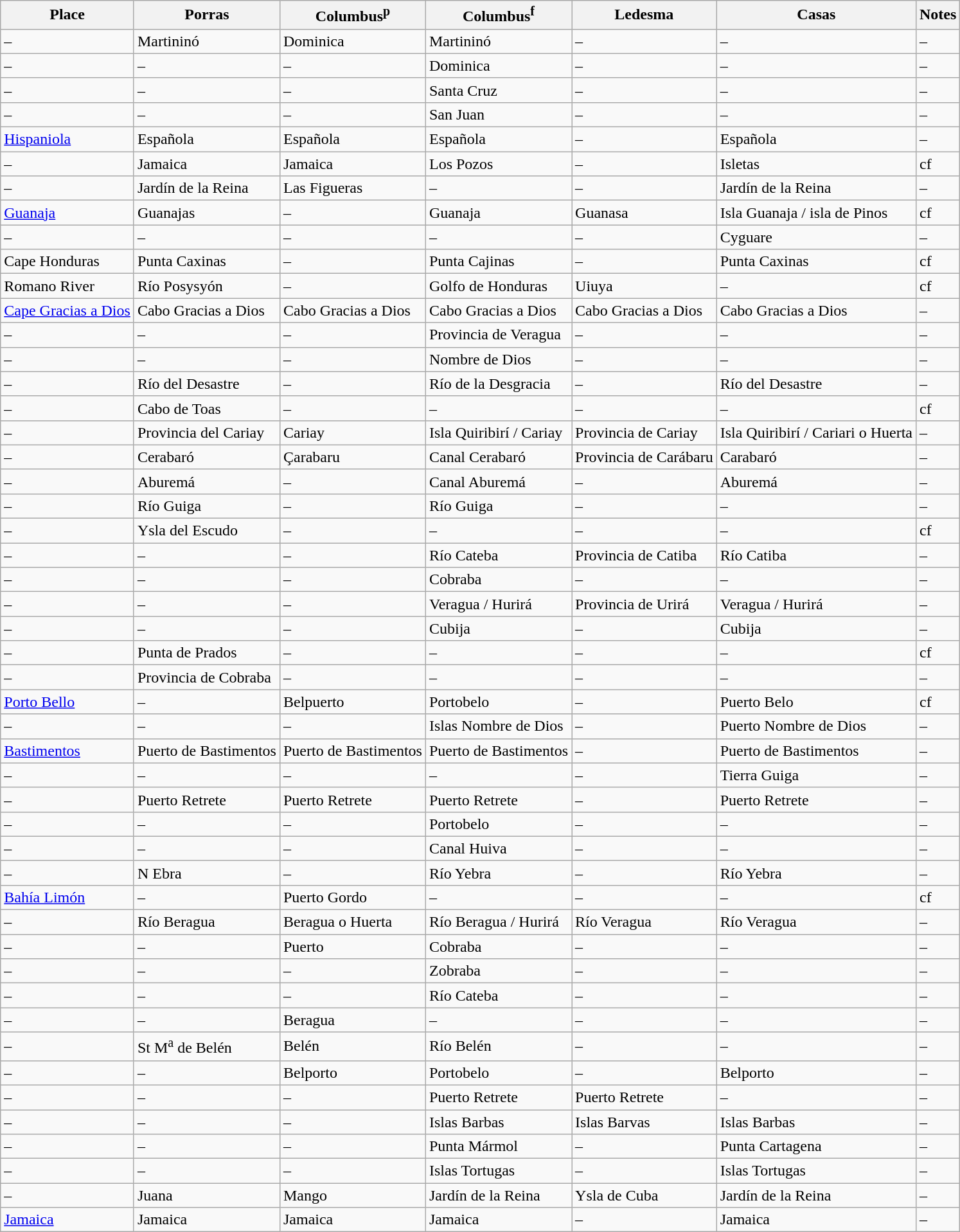<table class="wikitable sortable static-row-numbers mw-collapsible">
<tr>
<th class=unsortable>Place</th>
<th class=unsortable>Porras</th>
<th class=unsortable>Columbus<sup>p</sup></th>
<th class=unsortable>Columbus<sup>f</sup></th>
<th class=unsortable>Ledesma</th>
<th class=unsortable>Casas</th>
<th class=unsortable>Notes</th>
</tr>
<tr>
<td>–</td>
<td>Martininó</td>
<td>Dominica</td>
<td>Martininó</td>
<td>–</td>
<td>–</td>
<td>–</td>
</tr>
<tr>
<td>–</td>
<td>–</td>
<td>–</td>
<td>Dominica</td>
<td>–</td>
<td>–</td>
<td>–</td>
</tr>
<tr>
<td>–</td>
<td>–</td>
<td>–</td>
<td>Santa Cruz</td>
<td>–</td>
<td>–</td>
<td>–</td>
</tr>
<tr>
<td>–</td>
<td>–</td>
<td>–</td>
<td>San Juan</td>
<td>–</td>
<td>–</td>
<td>–</td>
</tr>
<tr>
<td><a href='#'>Hispaniola</a></td>
<td>Española</td>
<td>Española</td>
<td>Española</td>
<td>–</td>
<td>Española</td>
<td>–</td>
</tr>
<tr>
<td>–</td>
<td>Jamaica</td>
<td>Jamaica</td>
<td>Los Pozos</td>
<td>–</td>
<td>Isletas</td>
<td>cf</td>
</tr>
<tr>
<td>–</td>
<td>Jardín de la Reina</td>
<td>Las Figueras</td>
<td>–</td>
<td>–</td>
<td>Jardín de la Reina</td>
<td>–</td>
</tr>
<tr>
<td><a href='#'>Guanaja</a></td>
<td>Guanajas</td>
<td>–</td>
<td>Guanaja</td>
<td>Guanasa</td>
<td>Isla Guanaja / isla de Pinos</td>
<td>cf</td>
</tr>
<tr>
<td>–</td>
<td>–</td>
<td>–</td>
<td>–</td>
<td>–</td>
<td>Cyguare</td>
<td>–</td>
</tr>
<tr>
<td>Cape Honduras</td>
<td>Punta Caxinas</td>
<td>–</td>
<td>Punta Cajinas</td>
<td>–</td>
<td>Punta Caxinas</td>
<td>cf</td>
</tr>
<tr>
<td>Romano River</td>
<td>Río Posysyón</td>
<td>–</td>
<td>Golfo de Honduras</td>
<td>Uiuya</td>
<td>–</td>
<td>cf</td>
</tr>
<tr>
<td><a href='#'>Cape Gracias a Dios</a></td>
<td>Cabo Gracias a Dios</td>
<td>Cabo Gracias a Dios</td>
<td>Cabo Gracias a Dios</td>
<td>Cabo Gracias a Dios</td>
<td>Cabo Gracias a Dios</td>
<td>–</td>
</tr>
<tr>
<td>–</td>
<td>–</td>
<td>–</td>
<td>Provincia de Veragua</td>
<td>–</td>
<td>–</td>
<td>–</td>
</tr>
<tr>
<td>–</td>
<td>–</td>
<td>–</td>
<td>Nombre de Dios</td>
<td>–</td>
<td>–</td>
<td>–</td>
</tr>
<tr>
<td>–</td>
<td>Río del Desastre</td>
<td>–</td>
<td>Río de la Desgracia</td>
<td>–</td>
<td>Río del Desastre</td>
<td>–</td>
</tr>
<tr>
<td>–</td>
<td>Cabo de Toas</td>
<td>–</td>
<td>–</td>
<td>–</td>
<td>–</td>
<td>cf</td>
</tr>
<tr>
<td>–</td>
<td>Provincia del Cariay</td>
<td>Cariay</td>
<td>Isla Quiribirí / Cariay</td>
<td>Provincia de Cariay</td>
<td>Isla Quiribirí / Cariari o Huerta</td>
<td>–</td>
</tr>
<tr>
<td>–</td>
<td>Cerabaró</td>
<td>Çarabaru</td>
<td>Canal Cerabaró</td>
<td>Provincia de Carábaru</td>
<td>Carabaró</td>
<td>–</td>
</tr>
<tr>
<td>–</td>
<td>Aburemá</td>
<td>–</td>
<td>Canal Aburemá</td>
<td>–</td>
<td>Aburemá</td>
<td>–</td>
</tr>
<tr>
<td>–</td>
<td>Río Guiga</td>
<td>–</td>
<td>Río Guiga</td>
<td>–</td>
<td>–</td>
<td>–</td>
</tr>
<tr>
<td>–</td>
<td>Ysla del Escudo</td>
<td>–</td>
<td>–</td>
<td>–</td>
<td>–</td>
<td>cf</td>
</tr>
<tr>
<td>–</td>
<td>–</td>
<td>–</td>
<td>Río Cateba</td>
<td>Provincia de Catiba</td>
<td>Río Catiba</td>
<td>–</td>
</tr>
<tr>
<td>–</td>
<td>–</td>
<td>–</td>
<td>Cobraba</td>
<td>–</td>
<td>–</td>
<td>–</td>
</tr>
<tr>
<td>–</td>
<td>–</td>
<td>–</td>
<td>Veragua / Hurirá</td>
<td>Provincia de Urirá</td>
<td>Veragua / Hurirá</td>
<td>–</td>
</tr>
<tr>
<td>–</td>
<td>–</td>
<td>–</td>
<td>Cubija</td>
<td>–</td>
<td>Cubija</td>
<td>–</td>
</tr>
<tr>
<td>–</td>
<td>Punta de Prados</td>
<td>–</td>
<td>–</td>
<td>–</td>
<td>–</td>
<td>cf</td>
</tr>
<tr>
<td>–</td>
<td>Provincia de Cobraba</td>
<td>–</td>
<td>–</td>
<td>–</td>
<td>–</td>
<td>–</td>
</tr>
<tr>
<td><a href='#'>Porto Bello</a></td>
<td>–</td>
<td>Belpuerto</td>
<td>Portobelo</td>
<td>–</td>
<td>Puerto Belo</td>
<td>cf</td>
</tr>
<tr>
<td>–</td>
<td>–</td>
<td>–</td>
<td>Islas Nombre de Dios</td>
<td>–</td>
<td>Puerto Nombre de Dios</td>
<td>–</td>
</tr>
<tr>
<td><a href='#'>Bastimentos</a></td>
<td>Puerto de Bastimentos</td>
<td>Puerto de Bastimentos</td>
<td>Puerto de Bastimentos</td>
<td>–</td>
<td>Puerto de Bastimentos</td>
<td>–</td>
</tr>
<tr>
<td>–</td>
<td>–</td>
<td>–</td>
<td>–</td>
<td>–</td>
<td>Tierra Guiga</td>
<td>–</td>
</tr>
<tr>
<td>–</td>
<td>Puerto Retrete</td>
<td>Puerto Retrete</td>
<td>Puerto Retrete</td>
<td>–</td>
<td>Puerto Retrete</td>
<td>–</td>
</tr>
<tr>
<td>–</td>
<td>–</td>
<td>–</td>
<td>Portobelo</td>
<td>–</td>
<td>–</td>
<td>–</td>
</tr>
<tr>
<td>–</td>
<td>–</td>
<td>–</td>
<td>Canal Huiva</td>
<td>–</td>
<td>–</td>
<td>–</td>
</tr>
<tr>
<td>–</td>
<td>N Ebra</td>
<td>–</td>
<td>Río Yebra</td>
<td>–</td>
<td>Río Yebra</td>
<td>–</td>
</tr>
<tr>
<td><a href='#'>Bahía Limón</a></td>
<td>–</td>
<td>Puerto Gordo</td>
<td>–</td>
<td>–</td>
<td>–</td>
<td>cf</td>
</tr>
<tr>
<td>–</td>
<td>Río Beragua</td>
<td>Beragua o Huerta</td>
<td>Río Beragua / Hurirá</td>
<td>Río Veragua</td>
<td>Río Veragua</td>
<td>–</td>
</tr>
<tr>
<td>–</td>
<td>–</td>
<td>Puerto</td>
<td>Cobraba</td>
<td>–</td>
<td>–</td>
<td>–</td>
</tr>
<tr>
<td>–</td>
<td>–</td>
<td>–</td>
<td>Zobraba</td>
<td>–</td>
<td>–</td>
<td>–</td>
</tr>
<tr>
<td>–</td>
<td>–</td>
<td>–</td>
<td>Río Cateba</td>
<td>–</td>
<td>–</td>
<td>–</td>
</tr>
<tr>
<td>–</td>
<td>–</td>
<td>Beragua</td>
<td>–</td>
<td>–</td>
<td>–</td>
<td>–</td>
</tr>
<tr>
<td>–</td>
<td>St M<sup>a</sup> de Belén</td>
<td>Belén</td>
<td>Río Belén</td>
<td>–</td>
<td>–</td>
<td>–</td>
</tr>
<tr>
<td>–</td>
<td>–</td>
<td>Belporto</td>
<td>Portobelo</td>
<td>–</td>
<td>Belporto</td>
<td>–</td>
</tr>
<tr>
<td>–</td>
<td>–</td>
<td>–</td>
<td>Puerto Retrete</td>
<td>Puerto Retrete</td>
<td>–</td>
<td>–</td>
</tr>
<tr>
<td>–</td>
<td>–</td>
<td>–</td>
<td>Islas Barbas</td>
<td>Islas Barvas</td>
<td>Islas Barbas</td>
<td>–</td>
</tr>
<tr>
<td>–</td>
<td>–</td>
<td>–</td>
<td>Punta Mármol</td>
<td>–</td>
<td>Punta Cartagena</td>
<td>–</td>
</tr>
<tr>
<td>–</td>
<td>–</td>
<td>–</td>
<td>Islas Tortugas</td>
<td>–</td>
<td>Islas Tortugas</td>
<td>–</td>
</tr>
<tr>
<td>–</td>
<td>Juana</td>
<td>Mango</td>
<td>Jardín de la Reina</td>
<td>Ysla de Cuba</td>
<td>Jardín de la Reina</td>
<td>–</td>
</tr>
<tr>
<td><a href='#'>Jamaica</a></td>
<td>Jamaica</td>
<td>Jamaica</td>
<td>Jamaica</td>
<td>–</td>
<td>Jamaica</td>
<td>–</td>
</tr>
</table>
